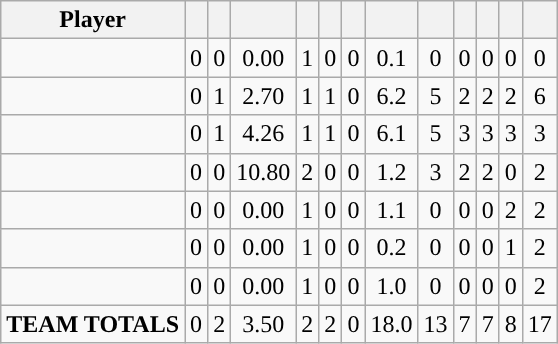<table class="wikitable sortable" style="text-align:center;">
<tr>
<th>Player</th>
<th></th>
<th></th>
<th></th>
<th></th>
<th></th>
<th></th>
<th></th>
<th></th>
<th></th>
<th></th>
<th></th>
<th></th>
</tr>
<tr>
<td align="left"></td>
<td>0</td>
<td>0</td>
<td>0.00</td>
<td>1</td>
<td>0</td>
<td>0</td>
<td>0.1</td>
<td>0</td>
<td>0</td>
<td>0</td>
<td>0</td>
<td>0</td>
</tr>
<tr>
<td align="left"></td>
<td>0</td>
<td>1</td>
<td>2.70</td>
<td>1</td>
<td>1</td>
<td>0</td>
<td>6.2</td>
<td>5</td>
<td>2</td>
<td>2</td>
<td>2</td>
<td>6</td>
</tr>
<tr>
<td align="left"></td>
<td>0</td>
<td>1</td>
<td>4.26</td>
<td>1</td>
<td>1</td>
<td>0</td>
<td>6.1</td>
<td>5</td>
<td>3</td>
<td>3</td>
<td>3</td>
<td>3</td>
</tr>
<tr>
<td align="left"></td>
<td>0</td>
<td>0</td>
<td>10.80</td>
<td>2</td>
<td>0</td>
<td>0</td>
<td>1.2</td>
<td>3</td>
<td>2</td>
<td>2</td>
<td>0</td>
<td>2</td>
</tr>
<tr>
<td align="left"></td>
<td>0</td>
<td>0</td>
<td>0.00</td>
<td>1</td>
<td>0</td>
<td>0</td>
<td>1.1</td>
<td>0</td>
<td>0</td>
<td>0</td>
<td>2</td>
<td>2</td>
</tr>
<tr>
<td align="left"></td>
<td>0</td>
<td>0</td>
<td>0.00</td>
<td>1</td>
<td>0</td>
<td>0</td>
<td>0.2</td>
<td>0</td>
<td>0</td>
<td>0</td>
<td>1</td>
<td>2</td>
</tr>
<tr>
<td align="left"></td>
<td>0</td>
<td>0</td>
<td>0.00</td>
<td>1</td>
<td>0</td>
<td>0</td>
<td>1.0</td>
<td>0</td>
<td>0</td>
<td>0</td>
<td>0</td>
<td>2</td>
</tr>
<tr class="sortbottom">
<td align="left"><strong>TEAM TOTALS</strong></td>
<td>0</td>
<td>2</td>
<td>3.50</td>
<td>2</td>
<td>2</td>
<td>0</td>
<td>18.0</td>
<td>13</td>
<td>7</td>
<td>7</td>
<td>8</td>
<td>17</td>
</tr>
</table>
